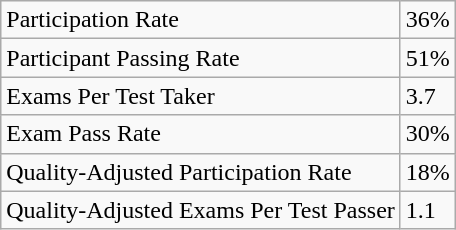<table class="wikitable">
<tr>
<td>Participation Rate</td>
<td>36%</td>
</tr>
<tr>
<td>Participant Passing Rate</td>
<td>51%</td>
</tr>
<tr>
<td>Exams Per Test Taker</td>
<td>3.7</td>
</tr>
<tr>
<td>Exam Pass Rate</td>
<td>30%</td>
</tr>
<tr>
<td>Quality-Adjusted Participation Rate</td>
<td>18%</td>
</tr>
<tr>
<td>Quality-Adjusted Exams Per Test Passer</td>
<td>1.1</td>
</tr>
</table>
